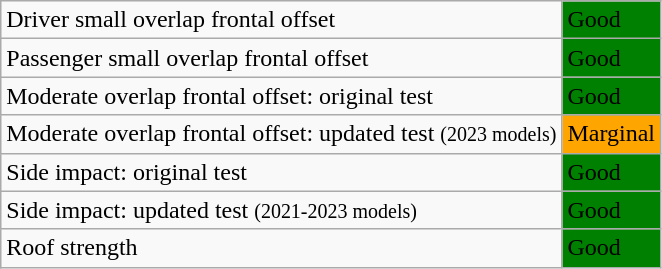<table class="wikitable">
<tr>
<td>Driver small overlap frontal offset</td>
<td style="background: green">Good</td>
</tr>
<tr>
<td>Passenger small overlap frontal offset</td>
<td style="background: green">Good</td>
</tr>
<tr>
<td>Moderate overlap frontal offset: original test</td>
<td style="background: green">Good</td>
</tr>
<tr>
<td>Moderate overlap frontal offset: updated test <small>(2023 models)</small></td>
<td style="background: orange">Marginal</td>
</tr>
<tr>
<td>Side impact: original test</td>
<td style="background: green">Good</td>
</tr>
<tr>
<td>Side impact: updated test <small>(2021-2023 models)</small></td>
<td style="background: green">Good</td>
</tr>
<tr>
<td>Roof strength</td>
<td style="background: green">Good</td>
</tr>
</table>
